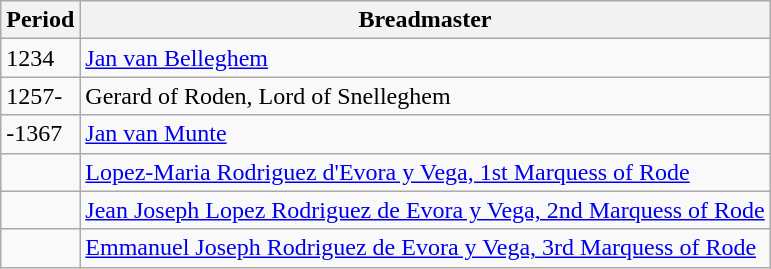<table class="wikitable sortable">
<tr>
<th>Period</th>
<th>Breadmaster</th>
</tr>
<tr>
<td>1234</td>
<td><a href='#'>Jan van Belleghem</a></td>
</tr>
<tr>
<td>1257-</td>
<td>Gerard of Roden, Lord of Snelleghem</td>
</tr>
<tr>
<td>-1367</td>
<td><a href='#'>Jan van Munte</a></td>
</tr>
<tr>
<td></td>
<td><a href='#'>Lopez-Maria Rodriguez d'Evora y Vega, 1st Marquess of Rode</a></td>
</tr>
<tr>
<td></td>
<td><a href='#'>Jean Joseph Lopez Rodriguez de Evora y Vega, 2nd Marquess of Rode</a></td>
</tr>
<tr>
<td></td>
<td><a href='#'>Emmanuel Joseph Rodriguez de Evora y Vega, 3rd Marquess of Rode</a></td>
</tr>
</table>
